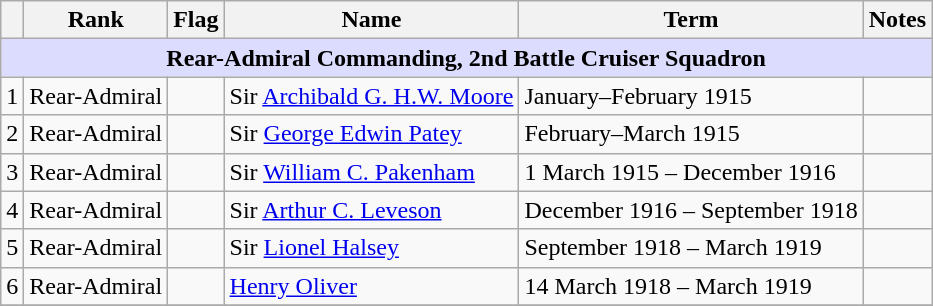<table class="wikitable">
<tr>
<th></th>
<th>Rank</th>
<th>Flag</th>
<th>Name</th>
<th>Term</th>
<th>Notes</th>
</tr>
<tr>
<td colspan="6" align="center" style="background:#dcdcfe;"><strong>Rear-Admiral Commanding, 2nd Battle Cruiser Squadron</strong></td>
</tr>
<tr>
<td>1</td>
<td>Rear-Admiral</td>
<td></td>
<td>Sir <a href='#'>Archibald G. H.W. Moore</a></td>
<td>January–February 1915</td>
<td></td>
</tr>
<tr>
<td>2</td>
<td>Rear-Admiral</td>
<td></td>
<td>Sir <a href='#'>George Edwin Patey</a></td>
<td>February–March 1915</td>
<td></td>
</tr>
<tr>
<td>3</td>
<td>Rear-Admiral</td>
<td></td>
<td>Sir <a href='#'>William C. Pakenham</a></td>
<td>1 March 1915 – December 1916</td>
<td></td>
</tr>
<tr>
<td>4</td>
<td>Rear-Admiral</td>
<td></td>
<td>Sir <a href='#'>Arthur C. Leveson</a></td>
<td>December 1916 – September 1918</td>
<td></td>
</tr>
<tr>
<td>5</td>
<td>Rear-Admiral</td>
<td></td>
<td>Sir <a href='#'>Lionel Halsey</a></td>
<td>September 1918 – March 1919</td>
<td></td>
</tr>
<tr>
<td>6</td>
<td>Rear-Admiral</td>
<td></td>
<td><a href='#'>Henry Oliver</a></td>
<td>14 March 1918 – March 1919</td>
<td></td>
</tr>
<tr>
</tr>
</table>
